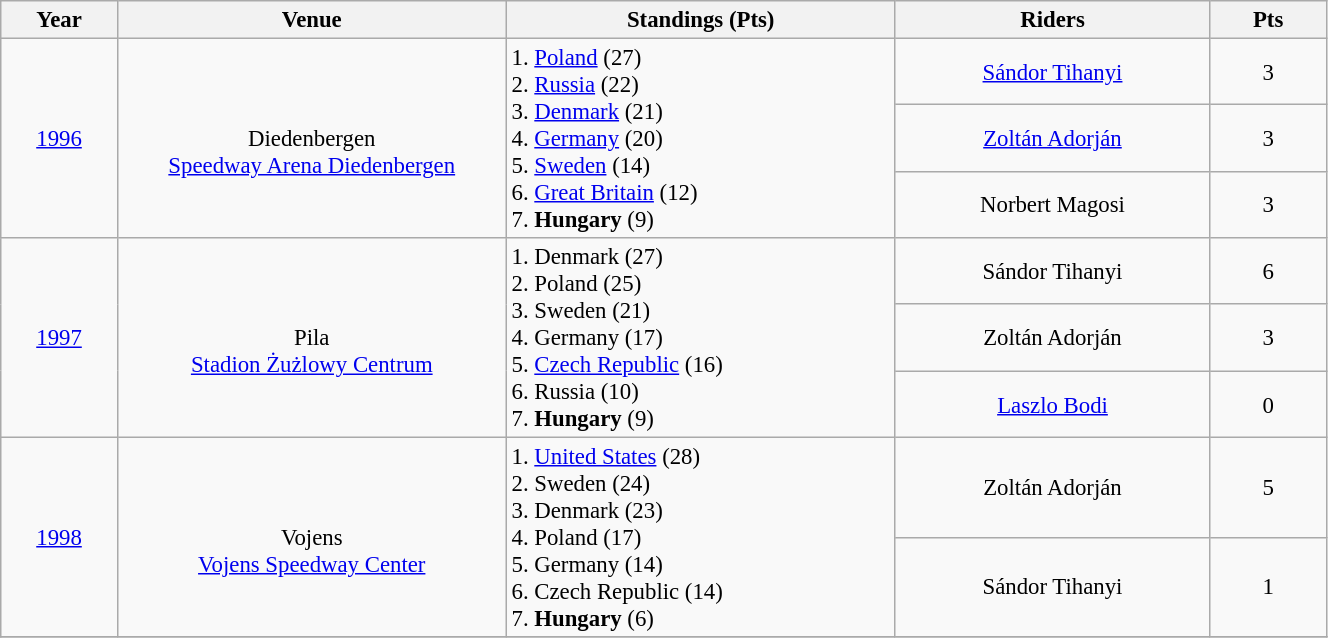<table class="wikitable"   style="font-size: 95%; width: 70%; text-align: center;">
<tr>
<th width=40>Year</th>
<th width=150>Venue</th>
<th width=150>Standings (Pts)</th>
<th width=120>Riders</th>
<th width=40>Pts</th>
</tr>
<tr>
<td rowspan="3"><a href='#'>1996</a></td>
<td rowspan="3"><br>Diedenbergen<br><a href='#'>Speedway Arena Diedenbergen</a></td>
<td rowspan="3" style="text-align: left;">1.  <a href='#'>Poland</a> (27)<br>2.  <a href='#'>Russia</a> (22)<br>3.  <a href='#'>Denmark</a> (21)<br>4.  <a href='#'>Germany</a> (20)<br>5.  <a href='#'>Sweden</a> (14)<br>6.  <a href='#'>Great Britain</a> (12)<br>7.  <strong>Hungary</strong> (9)</td>
<td><a href='#'>Sándor Tihanyi</a></td>
<td>3</td>
</tr>
<tr>
<td><a href='#'>Zoltán Adorján</a></td>
<td>3</td>
</tr>
<tr>
<td>Norbert Magosi</td>
<td>3</td>
</tr>
<tr>
<td rowspan="3"><a href='#'>1997</a></td>
<td rowspan="3"><br>Pila<br><a href='#'>Stadion Żużlowy Centrum</a></td>
<td rowspan="3" style="text-align: left;">1.  Denmark (27)<br>2.  Poland (25)<br>3.  Sweden (21)<br>4.  Germany (17)<br>5.  <a href='#'>Czech Republic</a> (16)<br>6.  Russia (10)<br>7.   <strong>Hungary</strong> (9)</td>
<td>Sándor Tihanyi</td>
<td>6</td>
</tr>
<tr>
<td>Zoltán Adorján</td>
<td>3</td>
</tr>
<tr>
<td><a href='#'>Laszlo Bodi</a></td>
<td>0</td>
</tr>
<tr>
<td rowspan="2"><a href='#'>1998</a></td>
<td rowspan="2"><br>Vojens<br><a href='#'>Vojens Speedway Center</a></td>
<td rowspan="2" style="text-align: left;">1.  <a href='#'>United States</a> (28)<br>2.  Sweden (24)<br>3.  Denmark (23)<br>4.  Poland (17)<br>5.  Germany (14)<br>6.  Czech Republic (14)<br>7.  <strong>Hungary</strong> (6)</td>
<td>Zoltán Adorján</td>
<td>5</td>
</tr>
<tr>
<td>Sándor Tihanyi</td>
<td>1</td>
</tr>
<tr>
</tr>
</table>
